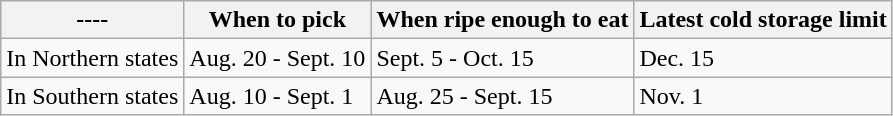<table class="wikitable">
<tr>
<th>----</th>
<th>When to pick</th>
<th>When ripe enough to eat</th>
<th>Latest cold storage limit</th>
</tr>
<tr>
<td>In Northern states</td>
<td>Aug. 20 - Sept. 10</td>
<td>Sept. 5 - Oct. 15</td>
<td>Dec. 15</td>
</tr>
<tr>
<td>In Southern states</td>
<td>Aug. 10 - Sept. 1</td>
<td>Aug. 25 - Sept. 15</td>
<td>Nov. 1</td>
</tr>
</table>
